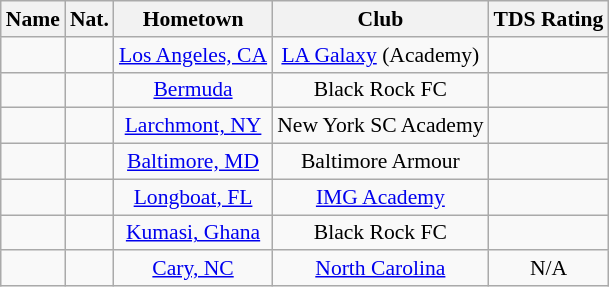<table class="wikitable" style="font-size:90%; text-align:center;" border="1">
<tr>
<th>Name</th>
<th>Nat.</th>
<th>Hometown</th>
<th>Club</th>
<th>TDS Rating</th>
</tr>
<tr>
<td></td>
<td></td>
<td><a href='#'>Los Angeles, CA</a></td>
<td><a href='#'>LA Galaxy</a> (Academy)</td>
<td></td>
</tr>
<tr>
<td></td>
<td></td>
<td><a href='#'>Bermuda</a></td>
<td>Black Rock FC</td>
<td></td>
</tr>
<tr>
<td></td>
<td></td>
<td><a href='#'>Larchmont, NY</a></td>
<td>New York SC Academy</td>
<td></td>
</tr>
<tr>
<td></td>
<td></td>
<td><a href='#'>Baltimore, MD</a></td>
<td>Baltimore Armour</td>
<td></td>
</tr>
<tr>
<td></td>
<td></td>
<td><a href='#'>Longboat, FL</a></td>
<td><a href='#'>IMG Academy</a></td>
<td></td>
</tr>
<tr>
<td></td>
<td></td>
<td><a href='#'>Kumasi, Ghana</a></td>
<td>Black Rock FC</td>
<td></td>
</tr>
<tr>
<td></td>
<td></td>
<td><a href='#'>Cary, NC</a></td>
<td><a href='#'>North Carolina</a></td>
<td>N/A</td>
</tr>
</table>
